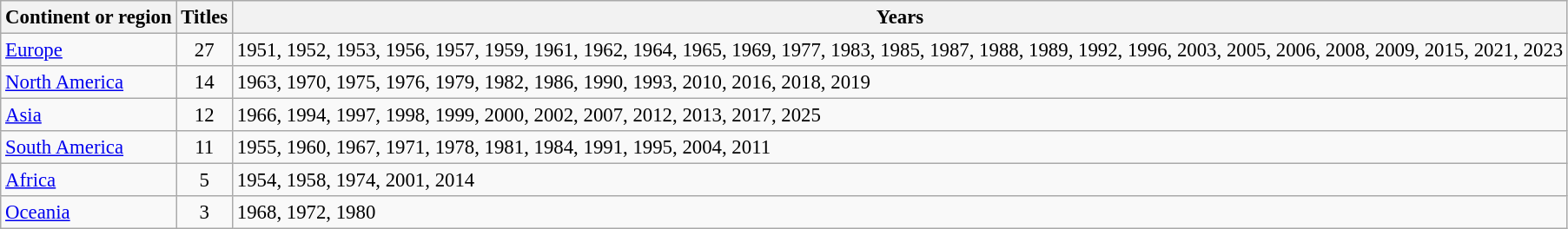<table class="wikitable sortable" style="font-size: 95%;">
<tr>
<th>Continent or region</th>
<th>Titles</th>
<th>Years</th>
</tr>
<tr>
<td><a href='#'>Europe</a></td>
<td style="text-align:center;">27</td>
<td>1951, 1952, 1953, 1956, 1957, 1959, 1961, 1962, 1964, 1965, 1969, 1977, 1983, 1985, 1987, 1988, 1989, 1992, 1996, 2003, 2005, 2006, 2008, 2009, 2015, 2021, 2023</td>
</tr>
<tr>
<td><a href='#'>North America</a></td>
<td style="text-align:center;">14</td>
<td>1963, 1970, 1975, 1976, 1979, 1982, 1986, 1990, 1993, 2010, 2016, 2018, 2019</td>
</tr>
<tr>
<td><a href='#'>Asia</a></td>
<td style="text-align:center;">12</td>
<td>1966, 1994, 1997, 1998, 1999, 2000, 2002, 2007, 2012, 2013, 2017, 2025</td>
</tr>
<tr>
<td><a href='#'>South America</a></td>
<td style="text-align:center;">11</td>
<td>1955, 1960, 1967, 1971, 1978, 1981, 1984, 1991, 1995, 2004, 2011</td>
</tr>
<tr>
<td><a href='#'>Africa</a></td>
<td style="text-align:center;">5</td>
<td>1954, 1958, 1974, 2001, 2014</td>
</tr>
<tr>
<td><a href='#'>Oceania</a></td>
<td style="text-align:center;">3</td>
<td>1968, 1972, 1980</td>
</tr>
</table>
